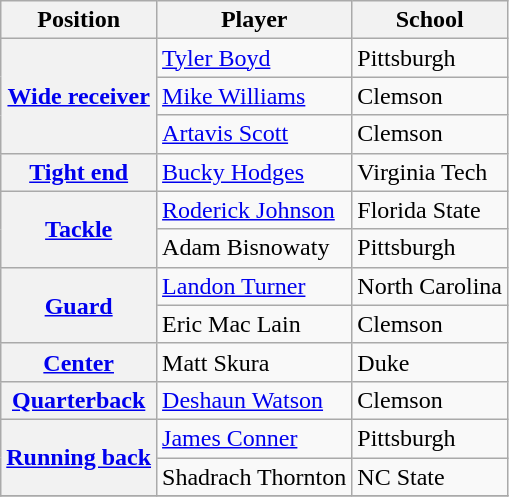<table class="wikitable">
<tr>
<th>Position</th>
<th>Player</th>
<th>School</th>
</tr>
<tr>
<th rowspan="3"><a href='#'>Wide receiver</a></th>
<td><a href='#'>Tyler Boyd</a></td>
<td>Pittsburgh</td>
</tr>
<tr>
<td><a href='#'>Mike Williams</a></td>
<td>Clemson</td>
</tr>
<tr>
<td><a href='#'>Artavis Scott</a></td>
<td>Clemson</td>
</tr>
<tr>
<th rowspan="1"><a href='#'>Tight end</a></th>
<td><a href='#'>Bucky Hodges</a></td>
<td>Virginia Tech</td>
</tr>
<tr>
<th rowspan="2"><a href='#'>Tackle</a></th>
<td><a href='#'>Roderick Johnson</a></td>
<td>Florida State</td>
</tr>
<tr>
<td>Adam Bisnowaty</td>
<td>Pittsburgh</td>
</tr>
<tr>
<th rowspan="2"><a href='#'>Guard</a></th>
<td><a href='#'>Landon Turner</a></td>
<td>North Carolina</td>
</tr>
<tr>
<td>Eric Mac Lain</td>
<td>Clemson</td>
</tr>
<tr>
<th rowspan="1"><a href='#'>Center</a></th>
<td>Matt Skura</td>
<td>Duke</td>
</tr>
<tr>
<th rowspan="1"><a href='#'>Quarterback</a></th>
<td><a href='#'>Deshaun Watson</a></td>
<td>Clemson</td>
</tr>
<tr>
<th rowspan="2"><a href='#'>Running back</a></th>
<td><a href='#'>James Conner</a></td>
<td>Pittsburgh</td>
</tr>
<tr>
<td>Shadrach Thornton</td>
<td>NC State</td>
</tr>
<tr>
</tr>
</table>
